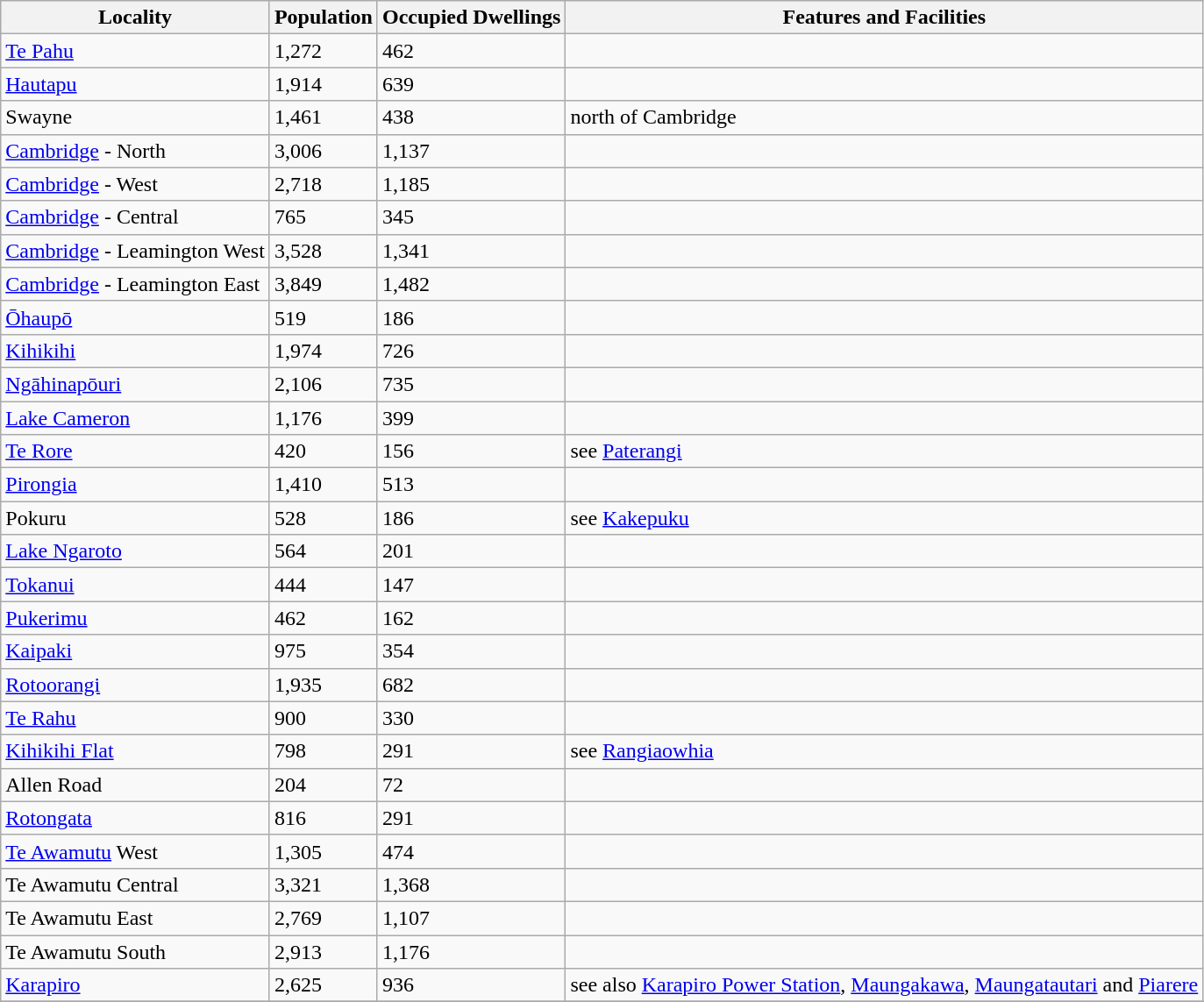<table class="wikitable sortable">
<tr>
<th>Locality</th>
<th>Population</th>
<th>Occupied Dwellings</th>
<th>Features and Facilities</th>
</tr>
<tr>
<td><a href='#'>Te Pahu</a></td>
<td>1,272</td>
<td>462</td>
<td></td>
</tr>
<tr>
<td><a href='#'>Hautapu</a></td>
<td>1,914</td>
<td>639</td>
<td></td>
</tr>
<tr>
<td>Swayne</td>
<td>1,461</td>
<td>438</td>
<td>north of Cambridge</td>
</tr>
<tr>
<td><a href='#'>Cambridge</a> - North</td>
<td>3,006</td>
<td>1,137</td>
<td></td>
</tr>
<tr>
<td><a href='#'>Cambridge</a> - West</td>
<td>2,718</td>
<td>1,185</td>
<td></td>
</tr>
<tr>
<td><a href='#'>Cambridge</a> - Central</td>
<td>765</td>
<td>345</td>
<td></td>
</tr>
<tr>
<td><a href='#'>Cambridge</a> - Leamington West</td>
<td>3,528</td>
<td>1,341</td>
<td></td>
</tr>
<tr>
<td><a href='#'>Cambridge</a> - Leamington East</td>
<td>3,849</td>
<td>1,482</td>
<td></td>
</tr>
<tr>
<td><a href='#'>Ōhaupō</a></td>
<td>519</td>
<td>186</td>
<td></td>
</tr>
<tr>
<td><a href='#'>Kihikihi</a></td>
<td>1,974</td>
<td>726</td>
<td></td>
</tr>
<tr>
<td><a href='#'>Ngāhinapōuri</a></td>
<td>2,106</td>
<td>735</td>
<td></td>
</tr>
<tr>
<td><a href='#'>Lake Cameron</a></td>
<td>1,176</td>
<td>399</td>
<td></td>
</tr>
<tr>
<td><a href='#'>Te Rore</a></td>
<td>420</td>
<td>156</td>
<td>see <a href='#'>Paterangi</a></td>
</tr>
<tr>
<td><a href='#'>Pirongia</a></td>
<td>1,410</td>
<td>513</td>
<td></td>
</tr>
<tr>
<td>Pokuru</td>
<td>528</td>
<td>186</td>
<td>see <a href='#'>Kakepuku</a></td>
</tr>
<tr>
<td><a href='#'>Lake Ngaroto</a></td>
<td>564</td>
<td>201</td>
<td></td>
</tr>
<tr>
<td><a href='#'>Tokanui</a></td>
<td>444</td>
<td>147</td>
<td></td>
</tr>
<tr>
<td><a href='#'>Pukerimu</a></td>
<td>462</td>
<td>162</td>
<td></td>
</tr>
<tr>
<td><a href='#'>Kaipaki</a></td>
<td>975</td>
<td>354</td>
<td></td>
</tr>
<tr>
<td><a href='#'>Rotoorangi</a></td>
<td>1,935</td>
<td>682</td>
<td></td>
</tr>
<tr>
<td><a href='#'>Te Rahu</a></td>
<td>900</td>
<td>330</td>
<td></td>
</tr>
<tr>
<td><a href='#'>Kihikihi Flat</a></td>
<td>798</td>
<td>291</td>
<td>see <a href='#'>Rangiaowhia</a></td>
</tr>
<tr>
<td>Allen Road</td>
<td>204</td>
<td>72</td>
<td></td>
</tr>
<tr>
<td><a href='#'>Rotongata</a></td>
<td>816</td>
<td>291</td>
<td></td>
</tr>
<tr>
<td><a href='#'>Te Awamutu</a> West</td>
<td>1,305</td>
<td>474</td>
<td></td>
</tr>
<tr>
<td>Te Awamutu Central</td>
<td>3,321</td>
<td>1,368</td>
<td></td>
</tr>
<tr>
<td>Te Awamutu East</td>
<td>2,769</td>
<td>1,107</td>
<td></td>
</tr>
<tr>
<td>Te Awamutu South</td>
<td>2,913</td>
<td>1,176</td>
<td></td>
</tr>
<tr>
<td><a href='#'>Karapiro</a></td>
<td>2,625</td>
<td>936</td>
<td>see also <a href='#'>Karapiro Power Station</a>, <a href='#'>Maungakawa</a>, <a href='#'>Maungatautari</a> and <a href='#'>Piarere</a></td>
</tr>
<tr>
</tr>
</table>
